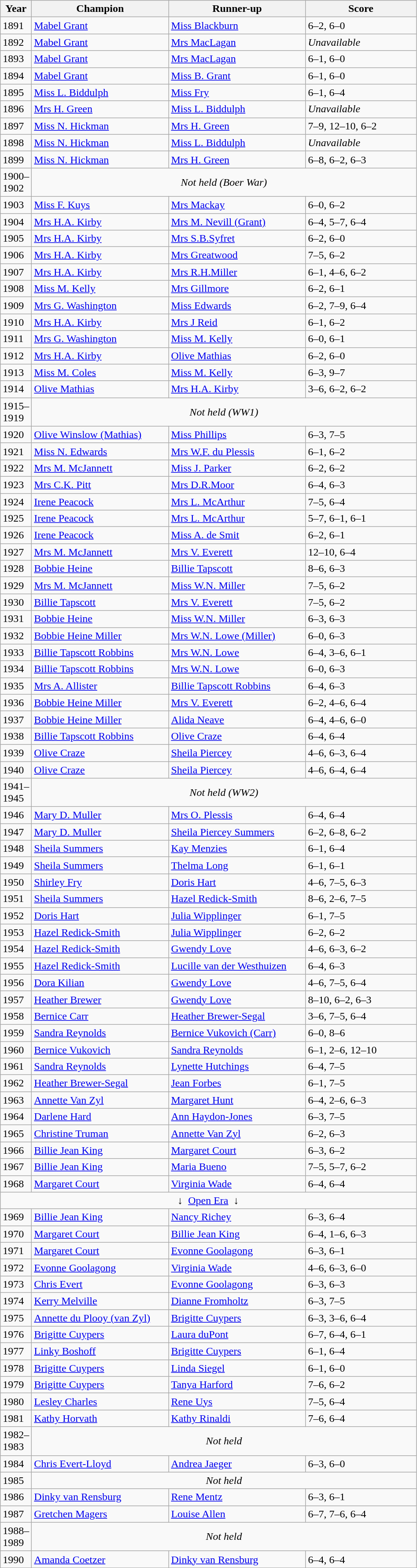<table class="wikitable">
<tr>
<th width=40>Year</th>
<th width=200>Champion</th>
<th width=200>Runner-up</th>
<th width=160>Score</th>
</tr>
<tr>
<td>1891</td>
<td>  <a href='#'>Mabel Grant</a></td>
<td> <a href='#'>Miss Blackburn</a></td>
<td>6–2, 6–0</td>
</tr>
<tr>
<td>1892</td>
<td>  <a href='#'>Mabel Grant</a></td>
<td> <a href='#'>Mrs MacLagan</a></td>
<td><em>Unavailable</em></td>
</tr>
<tr>
<td>1893</td>
<td>  <a href='#'>Mabel Grant</a></td>
<td> <a href='#'>Mrs MacLagan</a></td>
<td>6–1, 6–0</td>
</tr>
<tr>
<td>1894</td>
<td>  <a href='#'>Mabel Grant</a></td>
<td> <a href='#'>Miss B. Grant</a></td>
<td>6–1, 6–0</td>
</tr>
<tr>
<td>1895</td>
<td>  <a href='#'>Miss L. Biddulph</a></td>
<td> <a href='#'>Miss Fry</a></td>
<td>6–1, 6–4</td>
</tr>
<tr>
<td>1896</td>
<td>  <a href='#'>Mrs H. Green</a></td>
<td> <a href='#'>Miss L. Biddulph</a></td>
<td><em>Unavailable</em></td>
</tr>
<tr>
<td>1897</td>
<td>  <a href='#'>Miss N. Hickman</a></td>
<td> <a href='#'>Mrs H. Green</a></td>
<td>7–9, 12–10, 6–2</td>
</tr>
<tr>
<td>1898</td>
<td>  <a href='#'>Miss N. Hickman</a></td>
<td> <a href='#'>Miss L. Biddulph</a></td>
<td><em>Unavailable</em></td>
</tr>
<tr>
<td>1899</td>
<td>  <a href='#'>Miss N. Hickman</a></td>
<td> <a href='#'>Mrs H. Green</a></td>
<td>6–8, 6–2, 6–3</td>
</tr>
<tr>
<td>1900–1902</td>
<td colspan=3 align=center><em>Not held (Boer War)</em></td>
</tr>
<tr>
<td>1903</td>
<td>  <a href='#'>Miss F. Kuys</a></td>
<td> <a href='#'>Mrs Mackay</a></td>
<td>6–0, 6–2</td>
</tr>
<tr>
<td>1904</td>
<td>  <a href='#'>Mrs H.A. Kirby</a></td>
<td> <a href='#'>Mrs M. Nevill (Grant)</a></td>
<td>6–4, 5–7, 6–4</td>
</tr>
<tr>
<td>1905</td>
<td>  <a href='#'>Mrs H.A. Kirby</a></td>
<td>  <a href='#'>Mrs S.B.Syfret</a></td>
<td>6–2, 6–0</td>
</tr>
<tr>
<td>1906</td>
<td>  <a href='#'>Mrs H.A. Kirby</a></td>
<td> <a href='#'>Mrs Greatwood</a></td>
<td>7–5, 6–2</td>
</tr>
<tr>
<td>1907</td>
<td>  <a href='#'>Mrs H.A. Kirby</a></td>
<td> <a href='#'>Mrs R.H.Miller</a></td>
<td>6–1, 4–6, 6–2</td>
</tr>
<tr>
<td>1908</td>
<td> <a href='#'>Miss M. Kelly</a></td>
<td> <a href='#'>Mrs Gillmore</a></td>
<td>6–2, 6–1</td>
</tr>
<tr>
<td>1909</td>
<td>  <a href='#'>Mrs G. Washington</a></td>
<td> <a href='#'>Miss Edwards</a></td>
<td>6–2, 7–9, 6–4</td>
</tr>
<tr>
<td>1910</td>
<td>  <a href='#'>Mrs H.A. Kirby</a></td>
<td> <a href='#'>Mrs J Reid</a></td>
<td>6–1, 6–2</td>
</tr>
<tr>
<td>1911</td>
<td> <a href='#'>Mrs G. Washington</a></td>
<td> <a href='#'>Miss M. Kelly</a></td>
<td>6–0, 6–1</td>
</tr>
<tr>
<td>1912</td>
<td>  <a href='#'>Mrs H.A. Kirby</a></td>
<td> <a href='#'>Olive Mathias</a></td>
<td>6–2, 6–0</td>
</tr>
<tr>
<td>1913</td>
<td>  <a href='#'>Miss M. Coles</a></td>
<td> <a href='#'>Miss M. Kelly</a></td>
<td>6–3, 9–7</td>
</tr>
<tr>
<td>1914</td>
<td>  <a href='#'>Olive Mathias</a></td>
<td> <a href='#'>Mrs H.A. Kirby</a></td>
<td>3–6, 6–2, 6–2</td>
</tr>
<tr>
<td>1915–1919</td>
<td colspan=3 align=center><em>Not held (WW1)</em></td>
</tr>
<tr>
<td>1920</td>
<td>  <a href='#'>Olive Winslow (Mathias)</a></td>
<td> <a href='#'>Miss Phillips</a></td>
<td>6–3, 7–5</td>
</tr>
<tr>
<td>1921</td>
<td>  <a href='#'>Miss N. Edwards</a></td>
<td> <a href='#'>Mrs W.F. du Plessis</a></td>
<td>6–1, 6–2</td>
</tr>
<tr>
<td>1922</td>
<td>  <a href='#'>Mrs M. McJannett</a></td>
<td> <a href='#'>Miss J. Parker</a></td>
<td>6–2, 6–2</td>
</tr>
<tr>
<td>1923</td>
<td>  <a href='#'>Mrs C.K. Pitt</a></td>
<td> <a href='#'>Mrs D.R.Moor</a></td>
<td>6–4, 6–3</td>
</tr>
<tr>
<td>1924</td>
<td>  <a href='#'>Irene Peacock</a></td>
<td> <a href='#'>Mrs L. McArthur</a></td>
<td>7–5, 6–4</td>
</tr>
<tr>
<td>1925</td>
<td>  <a href='#'>Irene Peacock</a></td>
<td> <a href='#'>Mrs L. McArthur</a></td>
<td>5–7, 6–1, 6–1</td>
</tr>
<tr>
<td>1926</td>
<td>  <a href='#'>Irene Peacock</a></td>
<td> <a href='#'>Miss A. de Smit</a></td>
<td>6–2, 6–1</td>
</tr>
<tr>
<td>1927</td>
<td>  <a href='#'>Mrs M. McJannett</a></td>
<td> <a href='#'>Mrs V. Everett</a></td>
<td>12–10, 6–4</td>
</tr>
<tr>
<td>1928</td>
<td>  <a href='#'>Bobbie Heine</a></td>
<td> <a href='#'>Billie Tapscott</a></td>
<td>8–6, 6–3</td>
</tr>
<tr>
<td>1929</td>
<td>  <a href='#'>Mrs M. McJannett</a></td>
<td> <a href='#'>Miss W.N. Miller</a></td>
<td>7–5, 6–2</td>
</tr>
<tr>
<td>1930</td>
<td>  <a href='#'>Billie Tapscott</a></td>
<td> <a href='#'>Mrs V. Everett</a></td>
<td>7–5, 6–2</td>
</tr>
<tr>
<td>1931</td>
<td>  <a href='#'>Bobbie Heine</a></td>
<td> <a href='#'>Miss W.N. Miller</a></td>
<td>6–3, 6–3</td>
</tr>
<tr>
<td>1932</td>
<td>  <a href='#'>Bobbie Heine Miller</a></td>
<td> <a href='#'>Mrs W.N. Lowe (Miller)</a></td>
<td>6–0, 6–3</td>
</tr>
<tr>
<td>1933</td>
<td>  <a href='#'>Billie Tapscott Robbins</a></td>
<td> <a href='#'>Mrs W.N. Lowe</a></td>
<td>6–4, 3–6, 6–1</td>
</tr>
<tr>
<td>1934</td>
<td>  <a href='#'>Billie Tapscott Robbins</a></td>
<td> <a href='#'>Mrs W.N. Lowe</a></td>
<td>6–0, 6–3</td>
</tr>
<tr>
<td>1935</td>
<td>  <a href='#'>Mrs A. Allister</a></td>
<td> <a href='#'>Billie Tapscott Robbins</a></td>
<td>6–4, 6–3</td>
</tr>
<tr>
<td>1936</td>
<td>  <a href='#'>Bobbie Heine Miller</a></td>
<td> <a href='#'>Mrs V. Everett</a></td>
<td>6–2, 4–6, 6–4</td>
</tr>
<tr>
<td>1937</td>
<td>  <a href='#'>Bobbie Heine Miller</a></td>
<td> <a href='#'>Alida Neave</a></td>
<td>6–4, 4–6, 6–0</td>
</tr>
<tr>
<td>1938</td>
<td>  <a href='#'>Billie Tapscott Robbins</a></td>
<td> <a href='#'>Olive Craze</a></td>
<td>6–4, 6–4</td>
</tr>
<tr>
<td>1939</td>
<td>  <a href='#'>Olive Craze</a></td>
<td> <a href='#'>Sheila Piercey</a></td>
<td>4–6, 6–3, 6–4</td>
</tr>
<tr>
<td>1940</td>
<td>  <a href='#'>Olive Craze</a></td>
<td> <a href='#'>Sheila Piercey</a></td>
<td>4–6, 6–4, 6–4</td>
</tr>
<tr>
<td>1941–1945</td>
<td colspan=3 align=center><em>Not held (WW2)</em></td>
</tr>
<tr>
<td>1946</td>
<td>  <a href='#'>Mary D. Muller</a></td>
<td> <a href='#'>Mrs O. Plessis</a></td>
<td>6–4, 6–4</td>
</tr>
<tr>
<td>1947</td>
<td>  <a href='#'>Mary D. Muller</a></td>
<td> <a href='#'>Sheila Piercey Summers</a></td>
<td>6–2, 6–8, 6–2</td>
</tr>
<tr>
<td>1948</td>
<td>  <a href='#'>Sheila Summers</a></td>
<td> <a href='#'>Kay Menzies</a></td>
<td>6–1, 6–4</td>
</tr>
<tr>
<td>1949</td>
<td>  <a href='#'>Sheila Summers</a></td>
<td> <a href='#'>Thelma Long</a></td>
<td>6–1, 6–1</td>
</tr>
<tr>
<td>1950</td>
<td>  <a href='#'>Shirley Fry</a></td>
<td> <a href='#'>Doris Hart</a></td>
<td>4–6, 7–5, 6–3</td>
</tr>
<tr>
<td>1951</td>
<td>  <a href='#'>Sheila Summers</a></td>
<td> <a href='#'>Hazel Redick-Smith</a></td>
<td>8–6, 2–6, 7–5</td>
</tr>
<tr>
<td>1952</td>
<td>  <a href='#'>Doris Hart</a></td>
<td> <a href='#'>Julia Wipplinger</a></td>
<td>6–1, 7–5</td>
</tr>
<tr>
<td>1953</td>
<td>  <a href='#'>Hazel Redick-Smith</a></td>
<td> <a href='#'>Julia Wipplinger</a></td>
<td>6–2, 6–2</td>
</tr>
<tr>
<td>1954</td>
<td>  <a href='#'>Hazel Redick-Smith</a></td>
<td> <a href='#'>Gwendy Love</a></td>
<td>4–6, 6–3, 6–2</td>
</tr>
<tr>
<td>1955</td>
<td>  <a href='#'>Hazel Redick-Smith</a></td>
<td> <a href='#'>Lucille van der Westhuizen</a></td>
<td>6–4, 6–3</td>
</tr>
<tr>
<td>1956</td>
<td>  <a href='#'>Dora Kilian</a></td>
<td> <a href='#'>Gwendy Love</a></td>
<td>4–6, 7–5, 6–4</td>
</tr>
<tr>
<td>1957</td>
<td>  <a href='#'>Heather Brewer</a></td>
<td> <a href='#'>Gwendy Love</a></td>
<td>8–10, 6–2, 6–3</td>
</tr>
<tr>
<td>1958</td>
<td>  <a href='#'>Bernice Carr</a></td>
<td> <a href='#'>Heather Brewer-Segal</a></td>
<td>3–6, 7–5, 6–4</td>
</tr>
<tr>
<td>1959</td>
<td>  <a href='#'>Sandra Reynolds</a></td>
<td> <a href='#'>Bernice Vukovich (Carr)</a></td>
<td>6–0, 8–6</td>
</tr>
<tr>
<td>1960</td>
<td>  <a href='#'>Bernice Vukovich</a></td>
<td> <a href='#'>Sandra Reynolds</a></td>
<td>6–1, 2–6, 12–10</td>
</tr>
<tr>
<td>1961</td>
<td>  <a href='#'>Sandra Reynolds</a></td>
<td> <a href='#'>Lynette Hutchings</a></td>
<td>6–4, 7–5</td>
</tr>
<tr>
<td>1962</td>
<td>  <a href='#'>Heather Brewer-Segal</a></td>
<td> <a href='#'>Jean Forbes</a></td>
<td>6–1, 7–5</td>
</tr>
<tr>
<td>1963</td>
<td>  <a href='#'>Annette Van Zyl</a></td>
<td> <a href='#'>Margaret Hunt</a></td>
<td>6–4, 2–6, 6–3</td>
</tr>
<tr>
<td>1964</td>
<td>  <a href='#'>Darlene Hard</a></td>
<td> <a href='#'>Ann Haydon-Jones</a></td>
<td>6–3, 7–5</td>
</tr>
<tr>
<td>1965</td>
<td>  <a href='#'>Christine Truman</a></td>
<td> <a href='#'>Annette Van Zyl</a></td>
<td>6–2, 6–3</td>
</tr>
<tr>
<td>1966</td>
<td>  <a href='#'>Billie Jean King</a></td>
<td> <a href='#'>Margaret Court</a></td>
<td>6–3, 6–2</td>
</tr>
<tr>
<td>1967</td>
<td>  <a href='#'>Billie Jean King</a></td>
<td> <a href='#'>Maria Bueno</a></td>
<td>7–5, 5–7, 6–2</td>
</tr>
<tr>
<td>1968</td>
<td>  <a href='#'>Margaret Court</a></td>
<td> <a href='#'>Virginia Wade</a></td>
<td>6–4, 6–4</td>
</tr>
<tr>
<td colspan=5 align=center>↓  <a href='#'>Open Era</a>  ↓</td>
</tr>
<tr>
<td>1969</td>
<td>  <a href='#'>Billie Jean King</a></td>
<td> <a href='#'>Nancy Richey</a></td>
<td>6–3, 6–4</td>
</tr>
<tr>
<td>1970</td>
<td>  <a href='#'>Margaret Court</a></td>
<td> <a href='#'>Billie Jean King</a></td>
<td>6–4, 1–6, 6–3</td>
</tr>
<tr>
<td>1971</td>
<td>  <a href='#'>Margaret Court</a></td>
<td> <a href='#'>Evonne Goolagong</a></td>
<td>6–3, 6–1</td>
</tr>
<tr>
<td>1972</td>
<td>  <a href='#'>Evonne Goolagong</a></td>
<td> <a href='#'>Virginia Wade</a></td>
<td>4–6, 6–3, 6–0</td>
</tr>
<tr>
<td>1973</td>
<td>  <a href='#'>Chris Evert</a></td>
<td> <a href='#'>Evonne Goolagong</a></td>
<td>6–3, 6–3</td>
</tr>
<tr>
<td>1974</td>
<td>  <a href='#'>Kerry Melville</a></td>
<td> <a href='#'>Dianne Fromholtz</a></td>
<td>6–3, 7–5</td>
</tr>
<tr>
<td>1975</td>
<td>  <a href='#'>Annette du Plooy (van Zyl)</a></td>
<td> <a href='#'>Brigitte Cuypers</a></td>
<td>6–3, 3–6, 6–4</td>
</tr>
<tr>
<td>1976</td>
<td>  <a href='#'>Brigitte Cuypers</a></td>
<td> <a href='#'>Laura duPont</a></td>
<td>6–7, 6–4, 6–1</td>
</tr>
<tr>
<td>1977</td>
<td>  <a href='#'>Linky Boshoff</a></td>
<td> <a href='#'>Brigitte Cuypers</a></td>
<td>6–1, 6–4</td>
</tr>
<tr>
<td>1978</td>
<td>  <a href='#'>Brigitte Cuypers</a></td>
<td> <a href='#'>Linda Siegel</a></td>
<td>6–1, 6–0</td>
</tr>
<tr>
<td>1979</td>
<td>  <a href='#'>Brigitte Cuypers</a></td>
<td> <a href='#'>Tanya Harford</a></td>
<td>7–6, 6–2</td>
</tr>
<tr>
<td>1980</td>
<td>  <a href='#'>Lesley Charles</a></td>
<td> <a href='#'>Rene Uys</a></td>
<td>7–5, 6–4</td>
</tr>
<tr>
<td>1981</td>
<td>  <a href='#'>Kathy Horvath</a></td>
<td> <a href='#'>Kathy Rinaldi</a></td>
<td>7–6, 6–4</td>
</tr>
<tr>
<td>1982–1983</td>
<td colspan=3 align=center><em>Not held</em></td>
</tr>
<tr>
<td>1984</td>
<td>  <a href='#'>Chris Evert-Lloyd</a></td>
<td> <a href='#'>Andrea Jaeger</a></td>
<td>6–3, 6–0</td>
</tr>
<tr>
<td>1985</td>
<td colspan=3 align=center><em>Not held</em></td>
</tr>
<tr>
<td>1986</td>
<td>  <a href='#'>Dinky van Rensburg</a></td>
<td> <a href='#'>Rene Mentz</a></td>
<td>6–3, 6–1</td>
</tr>
<tr>
<td>1987</td>
<td>  <a href='#'>Gretchen Magers</a></td>
<td> <a href='#'>Louise Allen</a></td>
<td>6–7, 7–6, 6–4</td>
</tr>
<tr>
<td>1988–1989</td>
<td colspan=3 align=center><em>Not held</em></td>
</tr>
<tr>
<td>1990</td>
<td>  <a href='#'>Amanda Coetzer</a></td>
<td> <a href='#'>Dinky van Rensburg</a></td>
<td>6–4, 6–4</td>
</tr>
</table>
